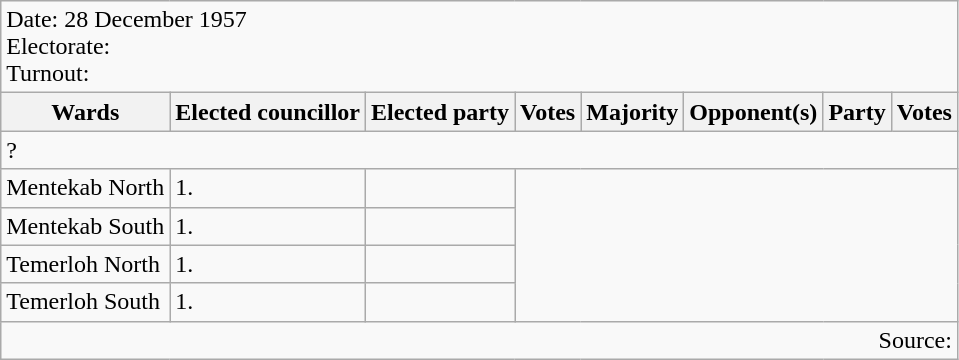<table class=wikitable>
<tr>
<td colspan=8>Date: 28 December 1957<br>Electorate: <br>Turnout:</td>
</tr>
<tr>
<th>Wards</th>
<th>Elected councillor</th>
<th>Elected party</th>
<th>Votes</th>
<th>Majority</th>
<th>Opponent(s)</th>
<th>Party</th>
<th>Votes</th>
</tr>
<tr>
<td colspan=8>? </td>
</tr>
<tr>
<td>Mentekab North</td>
<td>1.</td>
<td></td>
</tr>
<tr>
<td>Mentekab South</td>
<td>1.</td>
<td></td>
</tr>
<tr>
<td>Temerloh North</td>
<td>1.</td>
<td></td>
</tr>
<tr>
<td>Temerloh South</td>
<td>1.</td>
<td></td>
</tr>
<tr>
<td colspan=8 align=right>Source: </td>
</tr>
</table>
